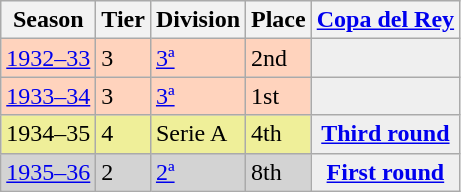<table class="wikitable">
<tr style="background:#f0f6fa;">
<th>Season</th>
<th>Tier</th>
<th>Division</th>
<th>Place</th>
<th><a href='#'>Copa del Rey</a></th>
</tr>
<tr>
<td style="background:#FFD3BD;"><a href='#'>1932–33</a></td>
<td style="background:#FFD3BD;">3</td>
<td style="background:#FFD3BD;"><a href='#'>3ª</a></td>
<td style="background:#FFD3BD;">2nd</td>
<th style="background:#efefef;"></th>
</tr>
<tr>
<td style="background:#FFD3BD;"><a href='#'>1933–34</a></td>
<td style="background:#FFD3BD;">3</td>
<td style="background:#FFD3BD;"><a href='#'>3ª</a></td>
<td style="background:#FFD3BD;">1st</td>
<th style="background:#efefef;"></th>
</tr>
<tr>
<td style="background:#EFEF99;">1934–35</td>
<td style="background:#EFEF99;">4</td>
<td style="background:#EFEF99;">Serie A</td>
<td style="background:#EFEF99;">4th</td>
<th style="background:#efefef;"><a href='#'>Third round</a></th>
</tr>
<tr>
<td style="background:#D3D3D3;"><a href='#'>1935–36</a></td>
<td style="background:#D3D3D3;">2</td>
<td style="background:#D3D3D3;"><a href='#'>2ª</a></td>
<td style="background:#D3D3D3;">8th</td>
<th style="background:#efefef;"><a href='#'>First round</a></th>
</tr>
</table>
